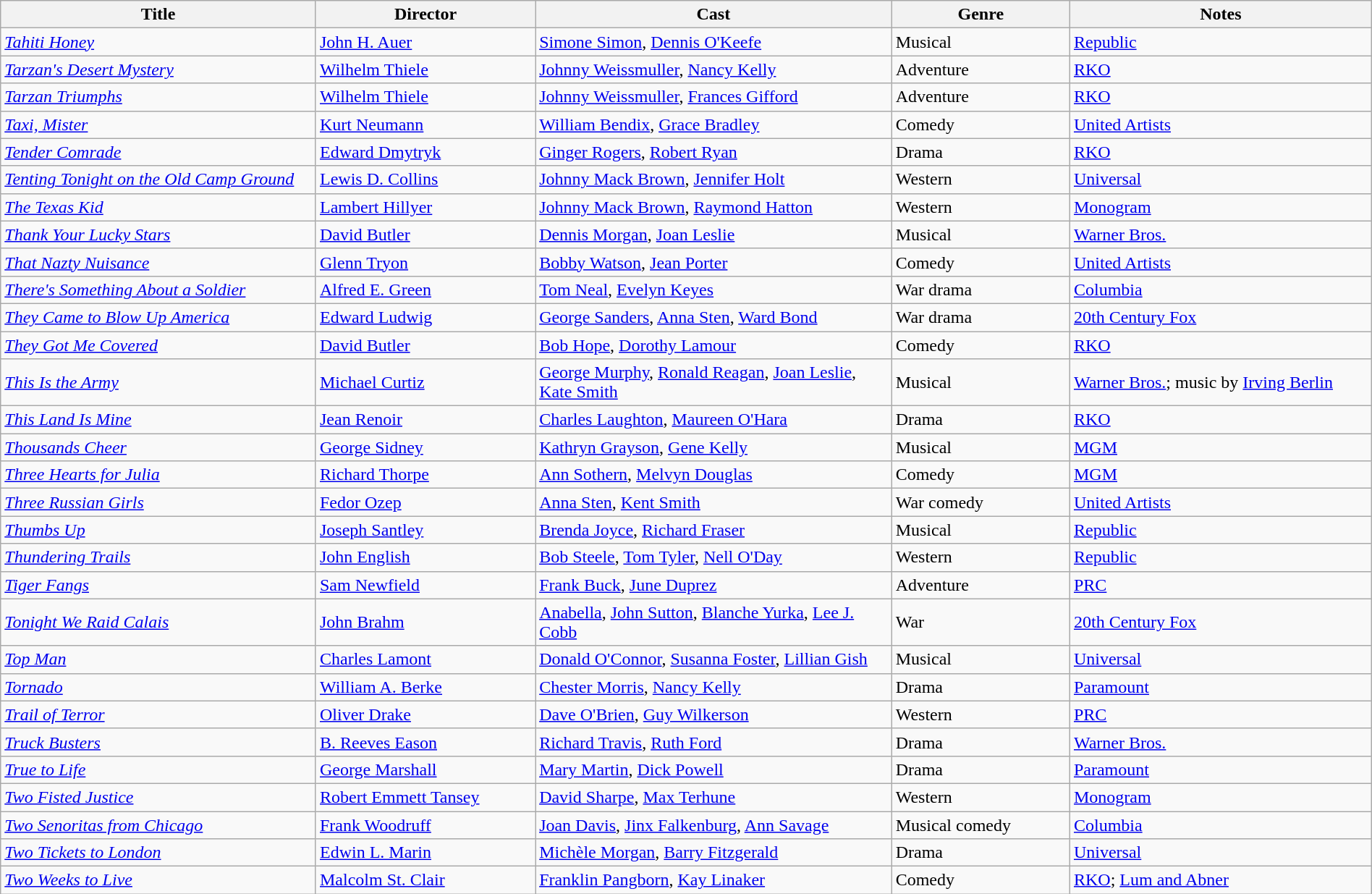<table class="wikitable" style="width:100%;">
<tr>
<th style="width:23%;">Title</th>
<th style="width:16%;">Director</th>
<th style="width:26%;">Cast</th>
<th style="width:13%;">Genre</th>
<th style="width:22%;">Notes</th>
</tr>
<tr>
<td><em><a href='#'>Tahiti Honey</a></em></td>
<td><a href='#'>John H. Auer</a></td>
<td><a href='#'>Simone Simon</a>, <a href='#'>Dennis O'Keefe</a></td>
<td>Musical</td>
<td><a href='#'>Republic</a></td>
</tr>
<tr>
<td><em><a href='#'>Tarzan's Desert Mystery</a></em></td>
<td><a href='#'>Wilhelm Thiele</a></td>
<td><a href='#'>Johnny Weissmuller</a>, <a href='#'>Nancy Kelly</a></td>
<td>Adventure</td>
<td><a href='#'>RKO</a></td>
</tr>
<tr>
<td><em><a href='#'>Tarzan Triumphs</a></em></td>
<td><a href='#'>Wilhelm Thiele</a></td>
<td><a href='#'>Johnny Weissmuller</a>, <a href='#'>Frances Gifford</a></td>
<td>Adventure</td>
<td><a href='#'>RKO</a></td>
</tr>
<tr>
<td><em><a href='#'>Taxi, Mister</a></em></td>
<td><a href='#'>Kurt Neumann</a></td>
<td><a href='#'>William Bendix</a>, <a href='#'>Grace Bradley</a></td>
<td>Comedy</td>
<td><a href='#'>United Artists</a></td>
</tr>
<tr>
<td><em><a href='#'>Tender Comrade</a></em></td>
<td><a href='#'>Edward Dmytryk</a></td>
<td><a href='#'>Ginger Rogers</a>, <a href='#'>Robert Ryan</a></td>
<td>Drama</td>
<td><a href='#'>RKO</a></td>
</tr>
<tr>
<td><em><a href='#'>Tenting Tonight on the Old Camp Ground</a></em></td>
<td><a href='#'>Lewis D. Collins</a></td>
<td><a href='#'>Johnny Mack Brown</a>, <a href='#'>Jennifer Holt</a></td>
<td>Western</td>
<td><a href='#'>Universal</a></td>
</tr>
<tr>
<td><em><a href='#'>The Texas Kid</a></em></td>
<td><a href='#'>Lambert Hillyer</a></td>
<td><a href='#'>Johnny Mack Brown</a>, <a href='#'>Raymond Hatton</a></td>
<td>Western</td>
<td><a href='#'>Monogram</a></td>
</tr>
<tr>
<td><em><a href='#'>Thank Your Lucky Stars</a></em></td>
<td><a href='#'>David Butler</a></td>
<td><a href='#'>Dennis Morgan</a>, <a href='#'>Joan Leslie</a></td>
<td>Musical</td>
<td><a href='#'>Warner Bros.</a></td>
</tr>
<tr>
<td><em><a href='#'>That Nazty Nuisance</a></em></td>
<td><a href='#'>Glenn Tryon</a></td>
<td><a href='#'>Bobby Watson</a>, <a href='#'>Jean Porter</a></td>
<td>Comedy</td>
<td><a href='#'>United Artists</a></td>
</tr>
<tr>
<td><em><a href='#'>There's Something About a Soldier</a></em></td>
<td><a href='#'>Alfred E. Green</a></td>
<td><a href='#'>Tom Neal</a>, <a href='#'>Evelyn Keyes</a></td>
<td>War drama</td>
<td><a href='#'>Columbia</a></td>
</tr>
<tr>
<td><em><a href='#'>They Came to Blow Up America</a></em></td>
<td><a href='#'>Edward Ludwig</a></td>
<td><a href='#'>George Sanders</a>, <a href='#'>Anna Sten</a>, <a href='#'>Ward Bond</a></td>
<td>War drama</td>
<td><a href='#'>20th Century Fox</a></td>
</tr>
<tr>
<td><em><a href='#'>They Got Me Covered</a></em></td>
<td><a href='#'>David Butler</a></td>
<td><a href='#'>Bob Hope</a>, <a href='#'>Dorothy Lamour</a></td>
<td>Comedy</td>
<td><a href='#'>RKO</a></td>
</tr>
<tr>
<td><em><a href='#'>This Is the Army</a></em></td>
<td><a href='#'>Michael Curtiz</a></td>
<td><a href='#'>George Murphy</a>, <a href='#'>Ronald Reagan</a>, <a href='#'>Joan Leslie</a>, <a href='#'>Kate Smith</a></td>
<td>Musical</td>
<td><a href='#'>Warner Bros.</a>; music by <a href='#'>Irving Berlin</a></td>
</tr>
<tr>
<td><em><a href='#'>This Land Is Mine</a></em></td>
<td><a href='#'>Jean Renoir</a></td>
<td><a href='#'>Charles Laughton</a>, <a href='#'>Maureen O'Hara</a></td>
<td>Drama</td>
<td><a href='#'>RKO</a></td>
</tr>
<tr>
<td><em><a href='#'>Thousands Cheer</a></em></td>
<td><a href='#'>George Sidney</a></td>
<td><a href='#'>Kathryn Grayson</a>, <a href='#'>Gene Kelly</a></td>
<td>Musical</td>
<td><a href='#'>MGM</a></td>
</tr>
<tr>
<td><em><a href='#'>Three Hearts for Julia</a></em></td>
<td><a href='#'>Richard Thorpe</a></td>
<td><a href='#'>Ann Sothern</a>, <a href='#'>Melvyn Douglas</a></td>
<td>Comedy</td>
<td><a href='#'>MGM</a></td>
</tr>
<tr>
<td><em><a href='#'>Three Russian Girls</a></em></td>
<td><a href='#'>Fedor Ozep</a></td>
<td><a href='#'>Anna Sten</a>, <a href='#'>Kent Smith</a></td>
<td>War comedy</td>
<td><a href='#'>United Artists</a></td>
</tr>
<tr>
<td><em><a href='#'>Thumbs Up</a></em></td>
<td><a href='#'>Joseph Santley</a></td>
<td><a href='#'>Brenda Joyce</a>, <a href='#'>Richard Fraser</a></td>
<td>Musical</td>
<td><a href='#'>Republic</a></td>
</tr>
<tr>
<td><em><a href='#'>Thundering Trails</a></em></td>
<td><a href='#'>John English</a></td>
<td><a href='#'>Bob Steele</a>, <a href='#'>Tom Tyler</a>, <a href='#'>Nell O'Day</a></td>
<td>Western</td>
<td><a href='#'>Republic</a></td>
</tr>
<tr>
<td><em><a href='#'>Tiger Fangs</a></em></td>
<td><a href='#'>Sam Newfield</a></td>
<td><a href='#'>Frank Buck</a>, <a href='#'>June Duprez</a></td>
<td>Adventure</td>
<td><a href='#'>PRC</a></td>
</tr>
<tr>
<td><em><a href='#'>Tonight We Raid Calais</a></em></td>
<td><a href='#'>John Brahm</a></td>
<td><a href='#'>Anabella</a>, <a href='#'>John Sutton</a>, <a href='#'>Blanche Yurka</a>, <a href='#'>Lee J. Cobb</a></td>
<td>War</td>
<td><a href='#'>20th Century Fox</a></td>
</tr>
<tr>
<td><em><a href='#'>Top Man</a></em></td>
<td><a href='#'>Charles Lamont</a></td>
<td><a href='#'>Donald O'Connor</a>, <a href='#'>Susanna Foster</a>, <a href='#'>Lillian Gish</a></td>
<td>Musical</td>
<td><a href='#'>Universal</a></td>
</tr>
<tr>
<td><em><a href='#'>Tornado</a></em></td>
<td><a href='#'>William A. Berke</a></td>
<td><a href='#'>Chester Morris</a>, <a href='#'>Nancy Kelly</a></td>
<td>Drama</td>
<td><a href='#'>Paramount</a></td>
</tr>
<tr>
<td><em><a href='#'>Trail of Terror</a></em></td>
<td><a href='#'>Oliver Drake</a></td>
<td><a href='#'>Dave O'Brien</a>, <a href='#'>Guy Wilkerson</a></td>
<td>Western</td>
<td><a href='#'>PRC</a></td>
</tr>
<tr>
<td><em><a href='#'>Truck Busters</a></em></td>
<td><a href='#'>B. Reeves Eason</a></td>
<td><a href='#'>Richard Travis</a>, <a href='#'>Ruth Ford</a></td>
<td>Drama</td>
<td><a href='#'>Warner Bros.</a></td>
</tr>
<tr>
<td><em><a href='#'>True to Life</a></em></td>
<td><a href='#'>George Marshall</a></td>
<td><a href='#'>Mary Martin</a>, <a href='#'>Dick Powell</a></td>
<td>Drama</td>
<td><a href='#'>Paramount</a></td>
</tr>
<tr>
<td><em><a href='#'>Two Fisted Justice</a></em></td>
<td><a href='#'>Robert Emmett Tansey</a></td>
<td><a href='#'>David Sharpe</a>, <a href='#'>Max Terhune</a></td>
<td>Western</td>
<td><a href='#'>Monogram</a></td>
</tr>
<tr>
<td><em><a href='#'>Two Senoritas from Chicago</a></em></td>
<td><a href='#'>Frank Woodruff</a></td>
<td><a href='#'>Joan Davis</a>, <a href='#'>Jinx Falkenburg</a>, <a href='#'>Ann Savage</a></td>
<td>Musical comedy</td>
<td><a href='#'>Columbia</a></td>
</tr>
<tr>
<td><em><a href='#'>Two Tickets to London</a></em></td>
<td><a href='#'>Edwin L. Marin</a></td>
<td><a href='#'>Michèle Morgan</a>, <a href='#'>Barry Fitzgerald</a></td>
<td>Drama</td>
<td><a href='#'>Universal</a></td>
</tr>
<tr>
<td><em><a href='#'>Two Weeks to Live</a></em></td>
<td><a href='#'>Malcolm St. Clair</a></td>
<td><a href='#'>Franklin Pangborn</a>, <a href='#'>Kay Linaker</a></td>
<td>Comedy</td>
<td><a href='#'>RKO</a>; <a href='#'>Lum and Abner</a></td>
</tr>
</table>
